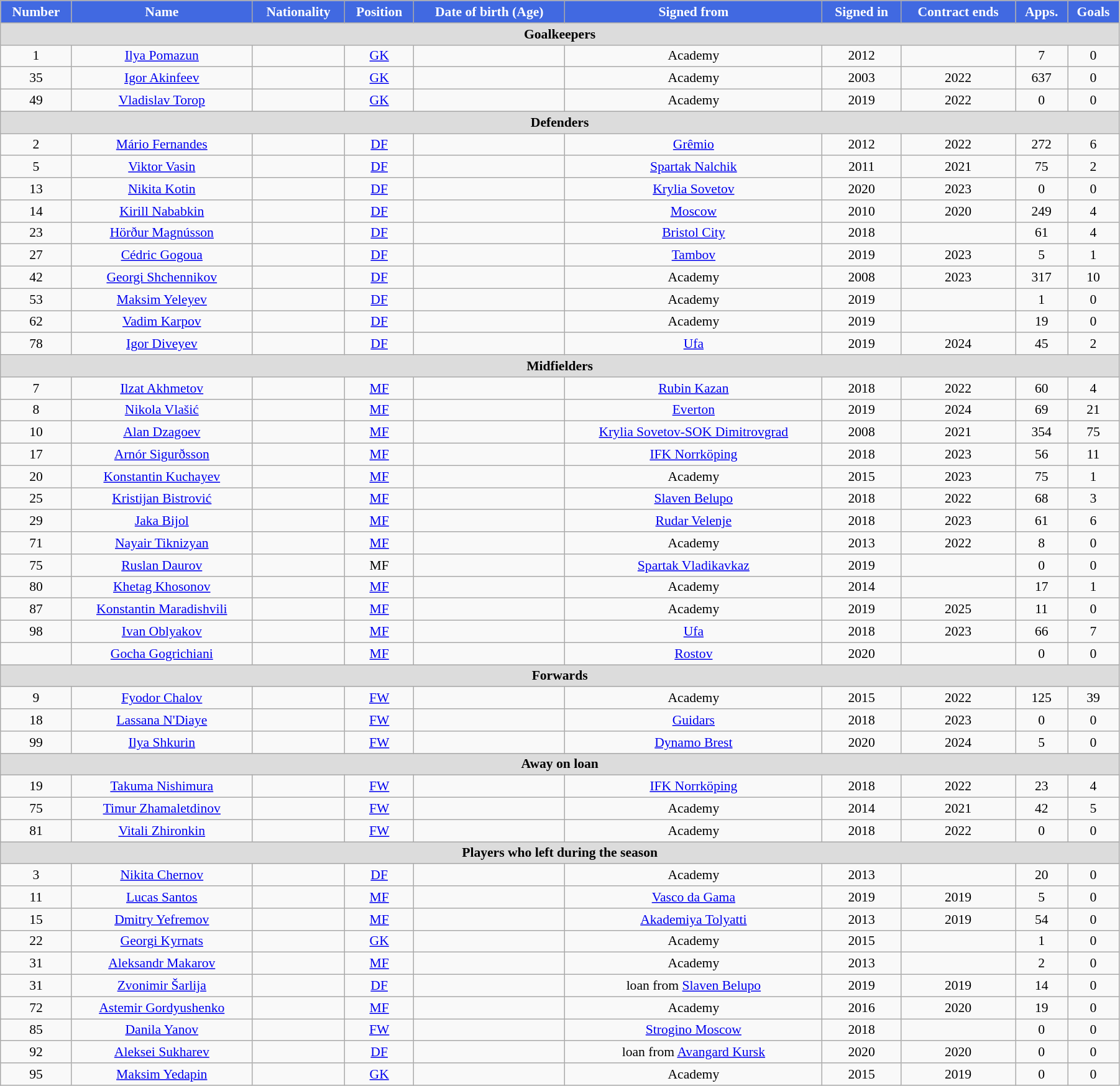<table class="wikitable"  style="text-align:center; font-size:90%; width:95%;">
<tr>
<th style="background:#4169E1; color:white; text-align:center;">Number</th>
<th style="background:#4169E1; color:white; text-align:center;">Name</th>
<th style="background:#4169E1; color:white; text-align:center;">Nationality</th>
<th style="background:#4169E1; color:white; text-align:center;">Position</th>
<th style="background:#4169E1; color:white; text-align:center;">Date of birth (Age)</th>
<th style="background:#4169E1; color:white; text-align:center;">Signed from</th>
<th style="background:#4169E1; color:white; text-align:center;">Signed in</th>
<th style="background:#4169E1; color:white; text-align:center;">Contract ends</th>
<th style="background:#4169E1; color:white; text-align:center;">Apps.</th>
<th style="background:#4169E1; color:white; text-align:center;">Goals</th>
</tr>
<tr>
<th colspan="11"  style="background:#dcdcdc; text-align:center;">Goalkeepers</th>
</tr>
<tr>
<td>1</td>
<td><a href='#'>Ilya Pomazun</a></td>
<td></td>
<td><a href='#'>GK</a></td>
<td></td>
<td>Academy</td>
<td>2012</td>
<td></td>
<td>7</td>
<td>0</td>
</tr>
<tr>
<td>35</td>
<td><a href='#'>Igor Akinfeev</a></td>
<td></td>
<td><a href='#'>GK</a></td>
<td></td>
<td>Academy</td>
<td>2003</td>
<td>2022</td>
<td>637</td>
<td>0</td>
</tr>
<tr>
<td>49</td>
<td><a href='#'>Vladislav Torop</a></td>
<td></td>
<td><a href='#'>GK</a></td>
<td></td>
<td>Academy</td>
<td>2019</td>
<td>2022</td>
<td>0</td>
<td>0</td>
</tr>
<tr>
<th colspan="11"  style="background:#dcdcdc; text-align:center;">Defenders</th>
</tr>
<tr>
<td>2</td>
<td><a href='#'>Mário Fernandes</a></td>
<td></td>
<td><a href='#'>DF</a></td>
<td></td>
<td><a href='#'>Grêmio</a></td>
<td>2012</td>
<td>2022</td>
<td>272</td>
<td>6</td>
</tr>
<tr>
<td>5</td>
<td><a href='#'>Viktor Vasin</a></td>
<td></td>
<td><a href='#'>DF</a></td>
<td></td>
<td><a href='#'>Spartak Nalchik</a></td>
<td>2011</td>
<td>2021</td>
<td>75</td>
<td>2</td>
</tr>
<tr>
<td>13</td>
<td><a href='#'>Nikita Kotin</a></td>
<td></td>
<td><a href='#'>DF</a></td>
<td></td>
<td><a href='#'>Krylia Sovetov</a></td>
<td>2020</td>
<td>2023</td>
<td>0</td>
<td>0</td>
</tr>
<tr>
<td>14</td>
<td><a href='#'>Kirill Nababkin</a></td>
<td></td>
<td><a href='#'>DF</a></td>
<td></td>
<td><a href='#'>Moscow</a></td>
<td>2010</td>
<td>2020</td>
<td>249</td>
<td>4</td>
</tr>
<tr>
<td>23</td>
<td><a href='#'>Hörður Magnússon</a></td>
<td></td>
<td><a href='#'>DF</a></td>
<td></td>
<td><a href='#'>Bristol City</a></td>
<td>2018</td>
<td></td>
<td>61</td>
<td>4</td>
</tr>
<tr>
<td>27</td>
<td><a href='#'>Cédric Gogoua</a></td>
<td></td>
<td><a href='#'>DF</a></td>
<td></td>
<td><a href='#'>Tambov</a></td>
<td>2019</td>
<td>2023</td>
<td>5</td>
<td>1</td>
</tr>
<tr>
<td>42</td>
<td><a href='#'>Georgi Shchennikov</a></td>
<td></td>
<td><a href='#'>DF</a></td>
<td></td>
<td>Academy</td>
<td>2008</td>
<td>2023</td>
<td>317</td>
<td>10</td>
</tr>
<tr>
<td>53</td>
<td><a href='#'>Maksim Yeleyev</a></td>
<td></td>
<td><a href='#'>DF</a></td>
<td></td>
<td>Academy</td>
<td>2019</td>
<td></td>
<td>1</td>
<td>0</td>
</tr>
<tr>
<td>62</td>
<td><a href='#'>Vadim Karpov</a></td>
<td></td>
<td><a href='#'>DF</a></td>
<td></td>
<td>Academy</td>
<td>2019</td>
<td></td>
<td>19</td>
<td>0</td>
</tr>
<tr>
<td>78</td>
<td><a href='#'>Igor Diveyev</a></td>
<td></td>
<td><a href='#'>DF</a></td>
<td></td>
<td><a href='#'>Ufa</a></td>
<td>2019</td>
<td>2024</td>
<td>45</td>
<td>2</td>
</tr>
<tr>
<th colspan="11"  style="background:#dcdcdc; text-align:center;">Midfielders</th>
</tr>
<tr>
<td>7</td>
<td><a href='#'>Ilzat Akhmetov</a></td>
<td></td>
<td><a href='#'>MF</a></td>
<td></td>
<td><a href='#'>Rubin Kazan</a></td>
<td>2018</td>
<td>2022</td>
<td>60</td>
<td>4</td>
</tr>
<tr>
<td>8</td>
<td><a href='#'>Nikola Vlašić</a></td>
<td></td>
<td><a href='#'>MF</a></td>
<td></td>
<td><a href='#'>Everton</a></td>
<td>2019</td>
<td>2024</td>
<td>69</td>
<td>21</td>
</tr>
<tr>
<td>10</td>
<td><a href='#'>Alan Dzagoev</a></td>
<td></td>
<td><a href='#'>MF</a></td>
<td></td>
<td><a href='#'>Krylia Sovetov-SOK Dimitrovgrad</a></td>
<td>2008</td>
<td>2021</td>
<td>354</td>
<td>75</td>
</tr>
<tr>
<td>17</td>
<td><a href='#'>Arnór Sigurðsson</a></td>
<td></td>
<td><a href='#'>MF</a></td>
<td></td>
<td><a href='#'>IFK Norrköping</a></td>
<td>2018</td>
<td>2023</td>
<td>56</td>
<td>11</td>
</tr>
<tr>
<td>20</td>
<td><a href='#'>Konstantin Kuchayev</a></td>
<td></td>
<td><a href='#'>MF</a></td>
<td></td>
<td>Academy</td>
<td>2015</td>
<td>2023</td>
<td>75</td>
<td>1</td>
</tr>
<tr>
<td>25</td>
<td><a href='#'>Kristijan Bistrović</a></td>
<td></td>
<td><a href='#'>MF</a></td>
<td></td>
<td><a href='#'>Slaven Belupo</a></td>
<td>2018</td>
<td>2022</td>
<td>68</td>
<td>3</td>
</tr>
<tr>
<td>29</td>
<td><a href='#'>Jaka Bijol</a></td>
<td></td>
<td><a href='#'>MF</a></td>
<td></td>
<td><a href='#'>Rudar Velenje</a></td>
<td>2018</td>
<td>2023</td>
<td>61</td>
<td>6</td>
</tr>
<tr>
<td>71</td>
<td><a href='#'>Nayair Tiknizyan</a></td>
<td></td>
<td><a href='#'>MF</a></td>
<td></td>
<td>Academy</td>
<td>2013</td>
<td>2022</td>
<td>8</td>
<td>0</td>
</tr>
<tr>
<td>75</td>
<td><a href='#'>Ruslan Daurov</a></td>
<td></td>
<td>MF</td>
<td></td>
<td><a href='#'>Spartak Vladikavkaz</a></td>
<td>2019</td>
<td></td>
<td>0</td>
<td>0</td>
</tr>
<tr>
<td>80</td>
<td><a href='#'>Khetag Khosonov</a></td>
<td></td>
<td><a href='#'>MF</a></td>
<td></td>
<td>Academy</td>
<td>2014</td>
<td></td>
<td>17</td>
<td>1</td>
</tr>
<tr>
<td>87</td>
<td><a href='#'>Konstantin Maradishvili</a></td>
<td></td>
<td><a href='#'>MF</a></td>
<td></td>
<td>Academy</td>
<td>2019</td>
<td>2025</td>
<td>11</td>
<td>0</td>
</tr>
<tr>
<td>98</td>
<td><a href='#'>Ivan Oblyakov</a></td>
<td></td>
<td><a href='#'>MF</a></td>
<td></td>
<td><a href='#'>Ufa</a></td>
<td>2018</td>
<td>2023</td>
<td>66</td>
<td>7</td>
</tr>
<tr>
<td></td>
<td><a href='#'>Gocha Gogrichiani</a></td>
<td></td>
<td><a href='#'>MF</a></td>
<td></td>
<td><a href='#'>Rostov</a></td>
<td>2020</td>
<td></td>
<td>0</td>
<td>0</td>
</tr>
<tr>
<th colspan="11"  style="background:#dcdcdc; text-align:center;">Forwards</th>
</tr>
<tr>
<td>9</td>
<td><a href='#'>Fyodor Chalov</a></td>
<td></td>
<td><a href='#'>FW</a></td>
<td></td>
<td>Academy</td>
<td>2015</td>
<td>2022</td>
<td>125</td>
<td>39</td>
</tr>
<tr>
<td>18</td>
<td><a href='#'>Lassana N'Diaye</a></td>
<td></td>
<td><a href='#'>FW</a></td>
<td></td>
<td><a href='#'>Guidars</a></td>
<td>2018</td>
<td>2023</td>
<td>0</td>
<td>0</td>
</tr>
<tr>
<td>99</td>
<td><a href='#'>Ilya Shkurin</a></td>
<td></td>
<td><a href='#'>FW</a></td>
<td></td>
<td><a href='#'>Dynamo Brest</a></td>
<td>2020</td>
<td>2024</td>
<td>5</td>
<td>0</td>
</tr>
<tr>
<th colspan="11"  style="background:#dcdcdc; text-align:center;">Away on loan</th>
</tr>
<tr>
<td>19</td>
<td><a href='#'>Takuma Nishimura</a></td>
<td></td>
<td><a href='#'>FW</a></td>
<td></td>
<td><a href='#'>IFK Norrköping</a></td>
<td>2018</td>
<td>2022</td>
<td>23</td>
<td>4</td>
</tr>
<tr>
<td>75</td>
<td><a href='#'>Timur Zhamaletdinov</a></td>
<td></td>
<td><a href='#'>FW</a></td>
<td></td>
<td>Academy</td>
<td>2014</td>
<td>2021</td>
<td>42</td>
<td>5</td>
</tr>
<tr>
<td>81</td>
<td><a href='#'>Vitali Zhironkin</a></td>
<td></td>
<td><a href='#'>FW</a></td>
<td></td>
<td>Academy</td>
<td>2018</td>
<td>2022</td>
<td>0</td>
<td>0</td>
</tr>
<tr>
<th colspan="11"  style="background:#dcdcdc; text-align:center;">Players who left during the season</th>
</tr>
<tr>
<td>3</td>
<td><a href='#'>Nikita Chernov</a></td>
<td></td>
<td><a href='#'>DF</a></td>
<td></td>
<td>Academy</td>
<td>2013</td>
<td></td>
<td>20</td>
<td>0</td>
</tr>
<tr>
<td>11</td>
<td><a href='#'>Lucas Santos</a></td>
<td></td>
<td><a href='#'>MF</a></td>
<td></td>
<td><a href='#'>Vasco da Gama</a></td>
<td>2019</td>
<td>2019</td>
<td>5</td>
<td>0</td>
</tr>
<tr>
<td>15</td>
<td><a href='#'>Dmitry Yefremov</a></td>
<td></td>
<td><a href='#'>MF</a></td>
<td></td>
<td><a href='#'>Akademiya Tolyatti</a></td>
<td>2013</td>
<td>2019</td>
<td>54</td>
<td>0</td>
</tr>
<tr>
<td>22</td>
<td><a href='#'>Georgi Kyrnats</a></td>
<td></td>
<td><a href='#'>GK</a></td>
<td></td>
<td>Academy</td>
<td>2015</td>
<td></td>
<td>1</td>
<td>0</td>
</tr>
<tr>
<td>31</td>
<td><a href='#'>Aleksandr Makarov</a></td>
<td></td>
<td><a href='#'>MF</a></td>
<td></td>
<td>Academy</td>
<td>2013</td>
<td></td>
<td>2</td>
<td>0</td>
</tr>
<tr>
<td>31</td>
<td><a href='#'>Zvonimir Šarlija</a></td>
<td></td>
<td><a href='#'>DF</a></td>
<td></td>
<td>loan from <a href='#'>Slaven Belupo</a></td>
<td>2019</td>
<td>2019</td>
<td>14</td>
<td>0</td>
</tr>
<tr>
<td>72</td>
<td><a href='#'>Astemir Gordyushenko</a></td>
<td></td>
<td><a href='#'>MF</a></td>
<td></td>
<td>Academy</td>
<td>2016</td>
<td>2020</td>
<td>19</td>
<td>0</td>
</tr>
<tr>
<td>85</td>
<td><a href='#'>Danila Yanov</a></td>
<td></td>
<td><a href='#'>FW</a></td>
<td></td>
<td><a href='#'>Strogino Moscow</a></td>
<td>2018</td>
<td></td>
<td>0</td>
<td>0</td>
</tr>
<tr>
<td>92</td>
<td><a href='#'>Aleksei Sukharev</a></td>
<td></td>
<td><a href='#'>DF</a></td>
<td></td>
<td>loan from <a href='#'>Avangard Kursk</a></td>
<td>2020</td>
<td>2020</td>
<td>0</td>
<td>0</td>
</tr>
<tr>
<td>95</td>
<td><a href='#'>Maksim Yedapin</a></td>
<td></td>
<td><a href='#'>GK</a></td>
<td></td>
<td>Academy</td>
<td>2015</td>
<td>2019</td>
<td>0</td>
<td>0</td>
</tr>
</table>
